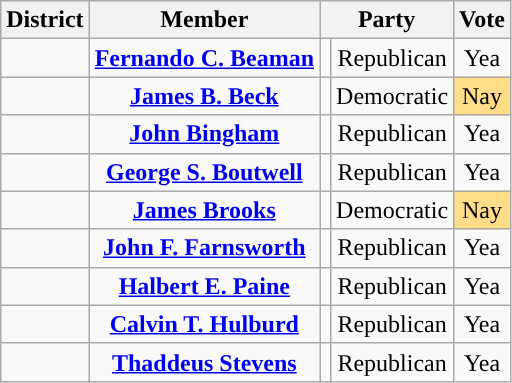<table class="wikitable sortable" style="text-align:center;">
<tr>
<th>District</th>
<th>Member</th>
<th colspan=2>Party</th>
<th>Vote</th>
</tr>
<tr>
<td></td>
<td data-sort-value="Beaman, Fernando C."><strong><a href='#'>Fernando C. Beaman</a></strong></td>
<td style="background-color:"></td>
<td>Republican</td>
<td>Yea</td>
</tr>
<tr>
<td></td>
<td data-sort-value="Beck, James B."><strong><a href='#'>James B. Beck</a></strong></td>
<td style="background-color:"></td>
<td>Democratic</td>
<td style="background:#ffdd88">Nay</td>
</tr>
<tr>
<td></td>
<td data-sort-value="Bingham, John"><strong><a href='#'>John Bingham</a></strong></td>
<td style="background-color:"></td>
<td>Republican</td>
<td>Yea</td>
</tr>
<tr>
<td></td>
<td data-sort-value="Bingham, John"><strong><a href='#'>George S. Boutwell</a></strong></td>
<td style="background-color:"></td>
<td>Republican</td>
<td>Yea</td>
</tr>
<tr>
<td></td>
<td data-sort-value="Brooks, James"><strong><a href='#'>James Brooks</a></strong></td>
<td style="background-color:"></td>
<td>Democratic</td>
<td style="background:#ffdd88">Nay</td>
</tr>
<tr>
<td></td>
<td data-sort-value="Farnsworth, John F."><strong><a href='#'>John F. Farnsworth</a></strong></td>
<td style="background-color:"></td>
<td>Republican</td>
<td>Yea</td>
</tr>
<tr>
<td></td>
<td data-sort-value="Paine, Halbert E."><strong><a href='#'>Halbert E. Paine</a></strong></td>
<td style="background-color:"></td>
<td>Republican</td>
<td>Yea</td>
</tr>
<tr>
<td></td>
<td data-sort-value="Hulburd, Calvin T."><strong><a href='#'>Calvin T. Hulburd</a></strong></td>
<td style="background-color:"></td>
<td>Republican</td>
<td>Yea</td>
</tr>
<tr>
<td></td>
<td data-sort-value="Stevens, Thaddeus"><strong><a href='#'>Thaddeus Stevens</a></strong></td>
<td style="background-color:"></td>
<td>Republican</td>
<td>Yea</td>
</tr>
</table>
